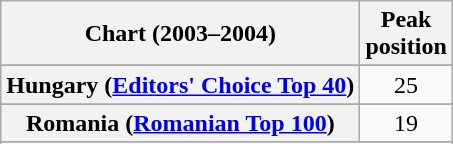<table class="wikitable sortable plainrowheaders" style="text-align:center">
<tr>
<th>Chart (2003–2004)</th>
<th>Peak<br>position</th>
</tr>
<tr>
</tr>
<tr>
</tr>
<tr>
</tr>
<tr>
</tr>
<tr>
</tr>
<tr>
<th scope="row">Hungary (<a href='#'>Editors' Choice Top 40</a>)</th>
<td>25</td>
</tr>
<tr>
</tr>
<tr>
<th scope="row">Romania (<a href='#'>Romanian Top 100</a>)</th>
<td>19</td>
</tr>
<tr>
</tr>
<tr>
</tr>
<tr>
</tr>
<tr>
</tr>
<tr>
</tr>
</table>
